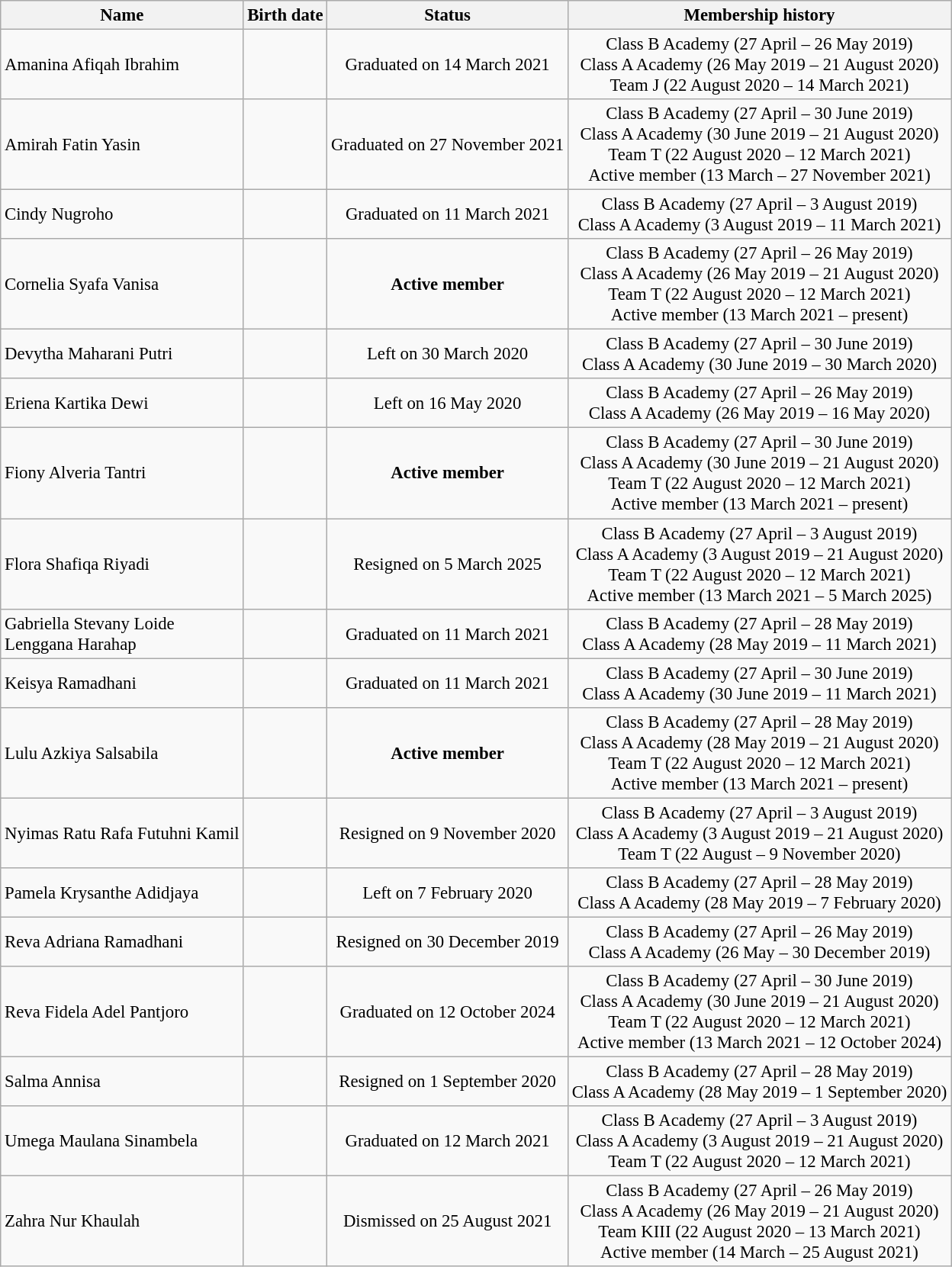<table class="wikitable sortable" style="font-size:95%; text-align:center;">
<tr>
<th>Name</th>
<th>Birth date</th>
<th>Status</th>
<th class="unsortable">Membership history</th>
</tr>
<tr>
<td style="text-align:left;">Amanina Afiqah Ibrahim</td>
<td style="text-align:left;"></td>
<td style="text-align:center;">Graduated on 14 March 2021</td>
<td>Class B Academy (27 April – 26 May 2019)<br>Class A Academy (26 May 2019 – 21 August 2020)<br>Team J (22 August 2020 – 14 March 2021)</td>
</tr>
<tr>
<td style="text-align:left;">Amirah Fatin Yasin</td>
<td style="text-align:left;"></td>
<td style="text-align:center;">Graduated on 27 November 2021</td>
<td>Class B Academy (27 April – 30 June 2019)<br>Class A Academy (30 June 2019 – 21 August 2020)<br>Team T (22 August 2020 – 12 March 2021)<br>Active member (13 March – 27 November 2021)</td>
</tr>
<tr>
<td style="text-align:left;">Cindy Nugroho</td>
<td style="text-align:left;"></td>
<td style="text-align:center;">Graduated on 11 March 2021</td>
<td>Class B Academy (27 April – 3 August 2019)<br>Class A Academy (3 August 2019 – 11 March 2021)</td>
</tr>
<tr>
<td style="text-align:left;">Cornelia Syafa Vanisa</td>
<td style="text-align:left;"></td>
<td style="text-align:center;"><strong>Active member</strong></td>
<td>Class B Academy (27 April – 26 May 2019)<br>Class A Academy (26 May 2019 – 21 August 2020)<br>Team T (22 August 2020 – 12 March 2021)<br>Active member (13 March 2021 – present)</td>
</tr>
<tr>
<td style="text-align:left;">Devytha Maharani Putri</td>
<td style="text-align:left;"></td>
<td style="text-align:center;">Left on 30 March 2020</td>
<td>Class B Academy (27 April – 30 June 2019)<br>Class A Academy (30 June 2019 – 30 March 2020)</td>
</tr>
<tr>
<td style="text-align:left;">Eriena Kartika Dewi</td>
<td style="text-align:left;"></td>
<td style="text-align:center;">Left on 16 May 2020</td>
<td>Class B Academy (27 April – 26 May 2019)<br>Class A Academy (26 May 2019 – 16 May 2020)</td>
</tr>
<tr>
<td style="text-align:left;">Fiony Alveria Tantri</td>
<td style="text-align:left;"></td>
<td style="text-align:center;"><strong>Active member</strong></td>
<td>Class B Academy (27 April – 30 June 2019)<br>Class A Academy (30 June 2019 – 21 August 2020)<br>Team T (22 August 2020 – 12 March 2021)<br>Active member (13 March 2021 – present)</td>
</tr>
<tr>
<td style="text-align:left;">Flora Shafiqa Riyadi</td>
<td style="text-align:left;"></td>
<td style="text-align:center;">Resigned on 5 March 2025</td>
<td>Class B Academy (27 April – 3 August 2019)<br>Class A Academy (3 August 2019 – 21 August 2020)<br>Team T (22 August 2020 – 12 March 2021)<br>Active member (13 March 2021 – 5 March 2025)</td>
</tr>
<tr>
<td style="text-align:left;">Gabriella Stevany Loide<br>Lenggana Harahap</td>
<td style="text-align:left;"></td>
<td style="text-align:center;">Graduated on 11 March 2021</td>
<td>Class B Academy (27 April – 28 May 2019)<br>Class A Academy (28 May 2019 – 11 March 2021)</td>
</tr>
<tr>
<td style="text-align:left;">Keisya Ramadhani</td>
<td style="text-align:left;"></td>
<td style="text-align:center;">Graduated on 11 March 2021</td>
<td>Class B Academy (27 April – 30 June 2019)<br>Class A Academy (30 June 2019 – 11 March 2021)</td>
</tr>
<tr>
<td style="text-align:left;">Lulu Azkiya Salsabila</td>
<td style="text-align:left;"></td>
<td style="text-align:center;"><strong>Active member</strong></td>
<td>Class B Academy (27 April – 28 May 2019)<br>Class A Academy (28 May 2019 – 21 August 2020)<br>Team T (22 August 2020 – 12 March 2021)<br>Active member (13 March 2021 – present)</td>
</tr>
<tr>
<td style="text-align:left;">Nyimas Ratu Rafa Futuhni Kamil</td>
<td style="text-align:left;"></td>
<td style="text-align:center;">Resigned on 9 November 2020</td>
<td>Class B Academy (27 April – 3 August 2019)<br>Class A Academy (3 August 2019 – 21 August 2020)<br>Team T (22 August – 9 November 2020)</td>
</tr>
<tr>
<td style="text-align:left;">Pamela Krysanthe Adidjaya</td>
<td style="text-align:left;"></td>
<td style="text-align:center;">Left on 7 February 2020</td>
<td>Class B Academy (27 April – 28 May 2019)<br>Class A Academy (28 May 2019 – 7 February 2020)</td>
</tr>
<tr>
<td style="text-align:left;">Reva Adriana Ramadhani</td>
<td style="text-align:left;"></td>
<td style="text-align:center;">Resigned on 30 December 2019</td>
<td>Class B Academy (27 April – 26 May 2019)<br>Class A Academy (26 May – 30 December 2019)</td>
</tr>
<tr>
<td style="text-align:left;">Reva Fidela Adel Pantjoro</td>
<td style="text-align:left;"></td>
<td style="text-align:center;">Graduated on 12 October 2024</td>
<td>Class B Academy (27 April – 30 June 2019)<br>Class A Academy (30 June 2019 – 21 August 2020)<br>Team T (22 August 2020 – 12 March 2021)<br>Active member (13 March 2021 – 12 October 2024)</td>
</tr>
<tr>
<td style="text-align:left;">Salma Annisa</td>
<td style="text-align:left;"></td>
<td style="text-align:center;">Resigned on 1 September 2020</td>
<td>Class B Academy (27 April – 28 May 2019)<br>Class A Academy (28 May 2019 – 1 September 2020)</td>
</tr>
<tr>
<td style="text-align:left;">Umega Maulana Sinambela</td>
<td style="text-align:left;"></td>
<td style="text-align:center;">Graduated on 12 March 2021</td>
<td>Class B Academy (27 April – 3 August 2019)<br>Class A Academy (3 August 2019 – 21 August 2020)<br>Team T (22 August 2020 – 12 March 2021)</td>
</tr>
<tr>
<td style="text-align:left;">Zahra Nur Khaulah</td>
<td style="text-align:left;"></td>
<td style="text-align:center;">Dismissed on 25 August 2021</td>
<td>Class B Academy (27 April – 26 May 2019)<br>Class A Academy (26 May 2019 – 21 August 2020)<br>Team KIII (22 August 2020 – 13 March 2021)<br>Active member (14 March – 25 August 2021)</td>
</tr>
</table>
